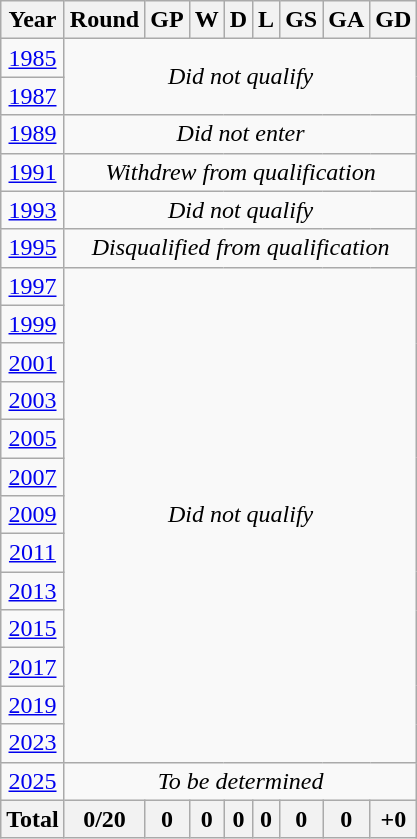<table class="wikitable" style="text-align: center;">
<tr>
<th>Year</th>
<th>Round</th>
<th>GP</th>
<th>W</th>
<th>D</th>
<th>L</th>
<th>GS</th>
<th>GA</th>
<th>GD</th>
</tr>
<tr>
<td> <a href='#'>1985</a></td>
<td rowspan=2 colspan=8><em>Did not qualify</em></td>
</tr>
<tr>
<td> <a href='#'>1987</a></td>
</tr>
<tr>
<td> <a href='#'>1989</a></td>
<td rowspan=1 colspan=8><em>Did not enter</em></td>
</tr>
<tr>
<td> <a href='#'>1991</a></td>
<td rowspan=1 colspan=8><em>Withdrew from qualification</em></td>
</tr>
<tr>
<td> <a href='#'>1993</a></td>
<td rowspan=1 colspan=8><em>Did not qualify</em></td>
</tr>
<tr>
<td> <a href='#'>1995</a></td>
<td rowspan=1 colspan=8><em>Disqualified from qualification</em></td>
</tr>
<tr>
<td> <a href='#'>1997</a></td>
<td rowspan=13 colspan=8><em>Did not qualify</em></td>
</tr>
<tr>
<td> <a href='#'>1999</a></td>
</tr>
<tr>
<td> <a href='#'>2001</a></td>
</tr>
<tr>
<td> <a href='#'>2003</a></td>
</tr>
<tr>
<td> <a href='#'>2005</a></td>
</tr>
<tr>
<td> <a href='#'>2007</a></td>
</tr>
<tr>
<td> <a href='#'>2009</a></td>
</tr>
<tr>
<td> <a href='#'>2011</a></td>
</tr>
<tr>
<td> <a href='#'>2013</a></td>
</tr>
<tr>
<td> <a href='#'>2015</a></td>
</tr>
<tr>
<td> <a href='#'>2017</a></td>
</tr>
<tr>
<td> <a href='#'>2019</a></td>
</tr>
<tr>
<td> <a href='#'>2023</a></td>
</tr>
<tr>
<td> <a href='#'>2025</a></td>
<td colspan=8><em>To be determined</em></td>
</tr>
<tr>
<th>Total</th>
<th>0/20</th>
<th>0</th>
<th>0</th>
<th>0</th>
<th>0</th>
<th>0</th>
<th>0</th>
<th>+0</th>
</tr>
</table>
